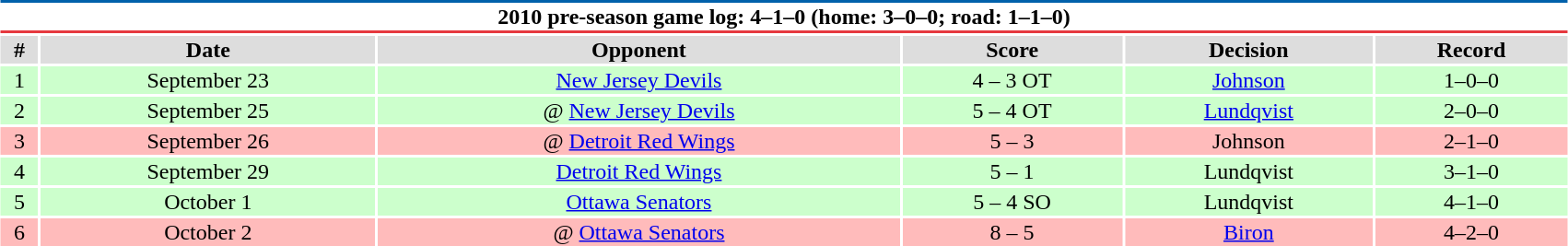<table class="toccolours collapsible collapsed" width=90% style="clear:both; margin:1.5em auto; text-align:center">
<tr>
<th colspan=11 style="background:#FFFFFF; border-top:#0161AB 2px solid; border-bottom:#E6393F 2px solid;">2010 pre-season game log: 4–1–0 (home: 3–0–0; road: 1–1–0)</th>
</tr>
<tr align="center" bgcolor="#dddddd">
<td><strong>#</strong></td>
<td><strong>Date</strong></td>
<td><strong>Opponent</strong></td>
<td><strong>Score</strong></td>
<td><strong>Decision</strong></td>
<td><strong>Record</strong></td>
</tr>
<tr align="center" bgcolor="#ccffcc">
<td>1</td>
<td>September 23</td>
<td><a href='#'>New Jersey Devils</a></td>
<td>4 – 3 OT</td>
<td><a href='#'>Johnson</a></td>
<td>1–0–0</td>
</tr>
<tr align="center" bgcolor="#ccffcc">
<td>2</td>
<td>September 25</td>
<td>@ <a href='#'>New Jersey Devils</a></td>
<td>5 – 4 OT</td>
<td><a href='#'>Lundqvist</a></td>
<td>2–0–0</td>
</tr>
<tr align="center" bgcolor="#ffbbbb">
<td>3</td>
<td>September 26</td>
<td>@ <a href='#'>Detroit Red Wings</a></td>
<td>5 – 3</td>
<td>Johnson</td>
<td>2–1–0</td>
</tr>
<tr align="center" bgcolor="#ccffcc">
<td>4</td>
<td>September 29</td>
<td><a href='#'>Detroit Red Wings</a></td>
<td>5 – 1</td>
<td>Lundqvist</td>
<td>3–1–0</td>
</tr>
<tr align="center" bgcolor="#ccffcc">
<td>5</td>
<td>October 1</td>
<td><a href='#'>Ottawa Senators</a></td>
<td>5 – 4 SO</td>
<td>Lundqvist</td>
<td>4–1–0</td>
</tr>
<tr align="center" bgcolor="#ffbbbb">
<td>6</td>
<td>October 2</td>
<td>@ <a href='#'>Ottawa Senators</a></td>
<td>8 – 5</td>
<td><a href='#'>Biron</a></td>
<td>4–2–0</td>
</tr>
</table>
